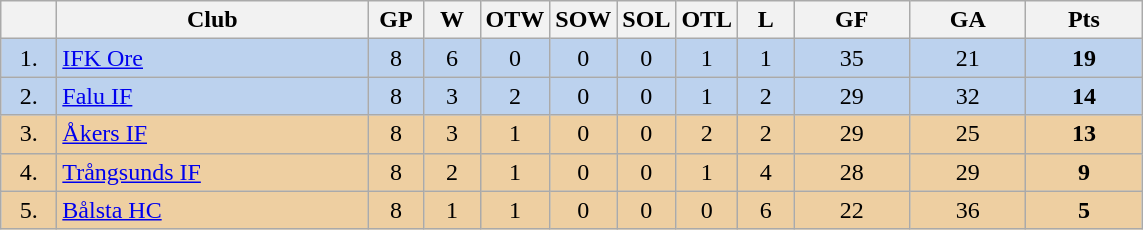<table class="wikitable">
<tr>
<th width="30"></th>
<th width="200">Club</th>
<th width="30">GP</th>
<th width="30">W</th>
<th width="30">OTW</th>
<th width="30">SOW</th>
<th width="30">SOL</th>
<th width="30">OTL</th>
<th width="30">L</th>
<th width="70">GF</th>
<th width="70">GA</th>
<th width="70">Pts</th>
</tr>
<tr bgcolor="#BCD2EE" align="center">
<td>1.</td>
<td align="left"><a href='#'>IFK Ore</a></td>
<td>8</td>
<td>6</td>
<td>0</td>
<td>0</td>
<td>0</td>
<td>1</td>
<td>1</td>
<td>35</td>
<td>21</td>
<td><strong>19</strong></td>
</tr>
<tr bgcolor="#BCD2EE" align="center">
<td>2.</td>
<td align="left"><a href='#'>Falu IF</a></td>
<td>8</td>
<td>3</td>
<td>2</td>
<td>0</td>
<td>0</td>
<td>1</td>
<td>2</td>
<td>29</td>
<td>32</td>
<td><strong>14</strong></td>
</tr>
<tr bgcolor="#EECFA1" align="center">
<td>3.</td>
<td align="left"><a href='#'>Åkers IF</a></td>
<td>8</td>
<td>3</td>
<td>1</td>
<td>0</td>
<td>0</td>
<td>2</td>
<td>2</td>
<td>29</td>
<td>25</td>
<td><strong>13</strong></td>
</tr>
<tr bgcolor="#EECFA1" align="center">
<td>4.</td>
<td align="left"><a href='#'>Trångsunds IF</a></td>
<td>8</td>
<td>2</td>
<td>1</td>
<td>0</td>
<td>0</td>
<td>1</td>
<td>4</td>
<td>28</td>
<td>29</td>
<td><strong>9</strong></td>
</tr>
<tr bgcolor="#EECFA1" align="center">
<td>5.</td>
<td align="left"><a href='#'>Bålsta HC</a></td>
<td>8</td>
<td>1</td>
<td>1</td>
<td>0</td>
<td>0</td>
<td>0</td>
<td>6</td>
<td>22</td>
<td>36</td>
<td><strong>5</strong></td>
</tr>
</table>
